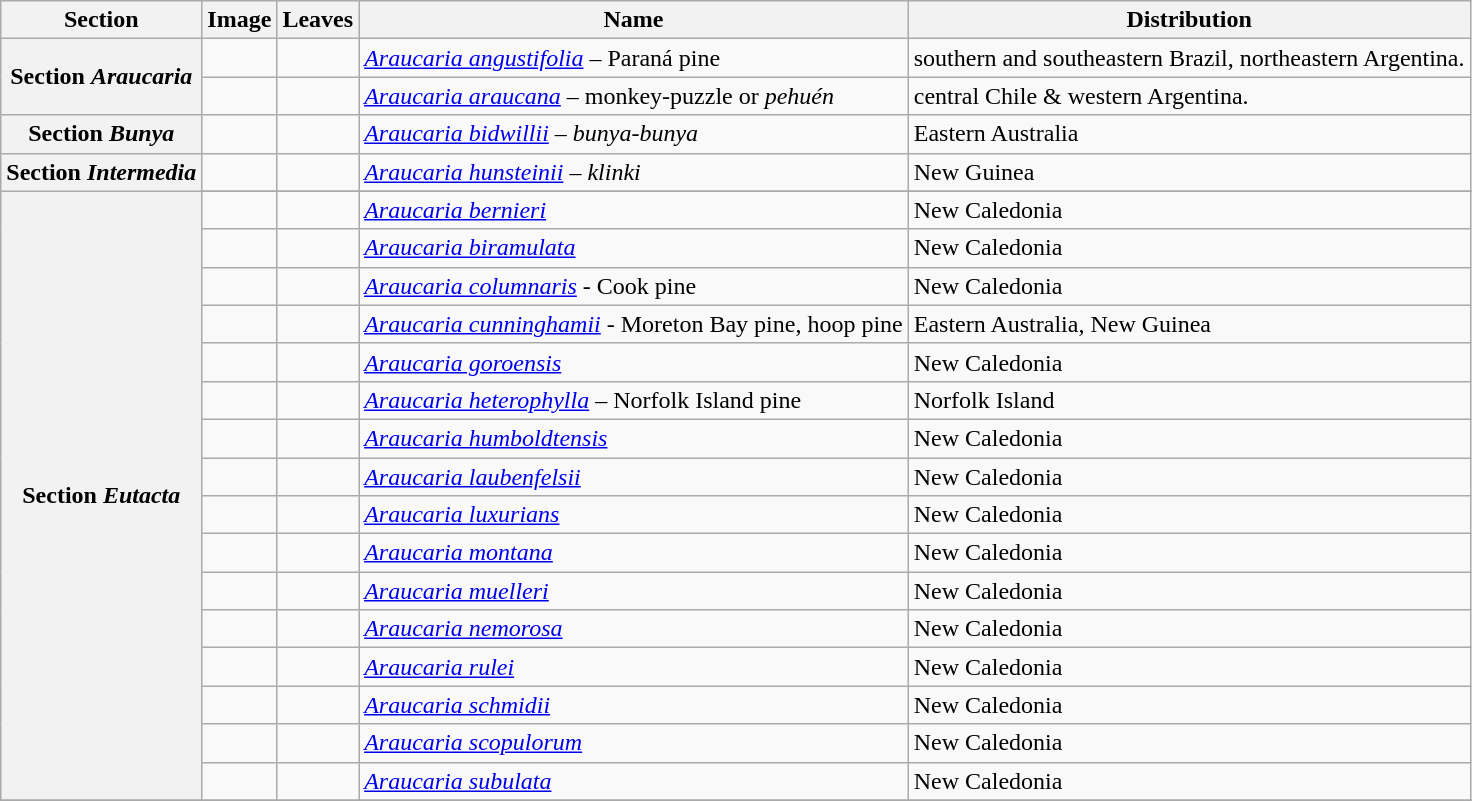<table class="wikitable">
<tr>
<th>Section</th>
<th>Image</th>
<th>Leaves</th>
<th>Name</th>
<th>Distribution</th>
</tr>
<tr>
<th rowspan="2" style="text-align:center;">Section <em>Araucaria</em> </th>
<td></td>
<td></td>
<td><em><a href='#'>Araucaria angustifolia</a></em> – Paraná pine</td>
<td>southern and southeastern Brazil, northeastern Argentina.</td>
</tr>
<tr>
<td></td>
<td></td>
<td><em><a href='#'>Araucaria araucana</a></em> – monkey-puzzle or <em>pehuén</em></td>
<td>central Chile & western Argentina.</td>
</tr>
<tr>
<th rowspan="1" style="text-align:center;">Section <em>Bunya</em> </th>
<td></td>
<td></td>
<td><em><a href='#'>Araucaria bidwillii</a></em> – <em>bunya-bunya</em></td>
<td>Eastern Australia</td>
</tr>
<tr>
<th rowspan="1" style="text-align:center;">Section <em>Intermedia</em> </th>
<td></td>
<td></td>
<td><em><a href='#'>Araucaria hunsteinii</a></em> – <em>klinki</em></td>
<td>New Guinea</td>
</tr>
<tr>
<th rowspan="17" style="text-align:center;">Section <em>Eutacta</em> </th>
</tr>
<tr>
<td></td>
<td></td>
<td><em><a href='#'>Araucaria bernieri</a></em></td>
<td>New Caledonia</td>
</tr>
<tr>
<td></td>
<td></td>
<td><em><a href='#'>Araucaria biramulata</a></em></td>
<td>New Caledonia</td>
</tr>
<tr>
<td></td>
<td></td>
<td><em><a href='#'>Araucaria columnaris</a></em> - Cook pine</td>
<td>New Caledonia</td>
</tr>
<tr>
<td></td>
<td></td>
<td><em><a href='#'>Araucaria cunninghamii</a></em> - Moreton Bay pine, hoop pine</td>
<td>Eastern Australia, New Guinea</td>
</tr>
<tr>
<td></td>
<td></td>
<td><em><a href='#'>Araucaria goroensis</a></em></td>
<td>New Caledonia</td>
</tr>
<tr>
<td></td>
<td></td>
<td><em><a href='#'>Araucaria heterophylla</a></em> – Norfolk Island pine</td>
<td>Norfolk Island</td>
</tr>
<tr>
<td></td>
<td></td>
<td><em><a href='#'>Araucaria humboldtensis</a></em></td>
<td>New Caledonia</td>
</tr>
<tr>
<td></td>
<td></td>
<td><em><a href='#'>Araucaria laubenfelsii</a></em></td>
<td>New Caledonia</td>
</tr>
<tr>
<td></td>
<td></td>
<td><em><a href='#'>Araucaria luxurians</a></em></td>
<td>New Caledonia</td>
</tr>
<tr>
<td></td>
<td></td>
<td><em><a href='#'>Araucaria montana</a></em></td>
<td>New Caledonia</td>
</tr>
<tr>
<td></td>
<td></td>
<td><em><a href='#'>Araucaria muelleri</a></em></td>
<td>New Caledonia</td>
</tr>
<tr>
<td></td>
<td></td>
<td><em><a href='#'>Araucaria nemorosa</a></em></td>
<td>New Caledonia</td>
</tr>
<tr>
<td></td>
<td></td>
<td><em><a href='#'>Araucaria rulei</a></em></td>
<td>New Caledonia</td>
</tr>
<tr>
<td></td>
<td></td>
<td><em><a href='#'>Araucaria schmidii</a></em></td>
<td>New Caledonia</td>
</tr>
<tr>
<td></td>
<td></td>
<td><em><a href='#'>Araucaria scopulorum</a></em></td>
<td>New Caledonia</td>
</tr>
<tr>
<td></td>
<td></td>
<td><em><a href='#'>Araucaria subulata</a></em></td>
<td>New Caledonia</td>
</tr>
<tr>
</tr>
</table>
